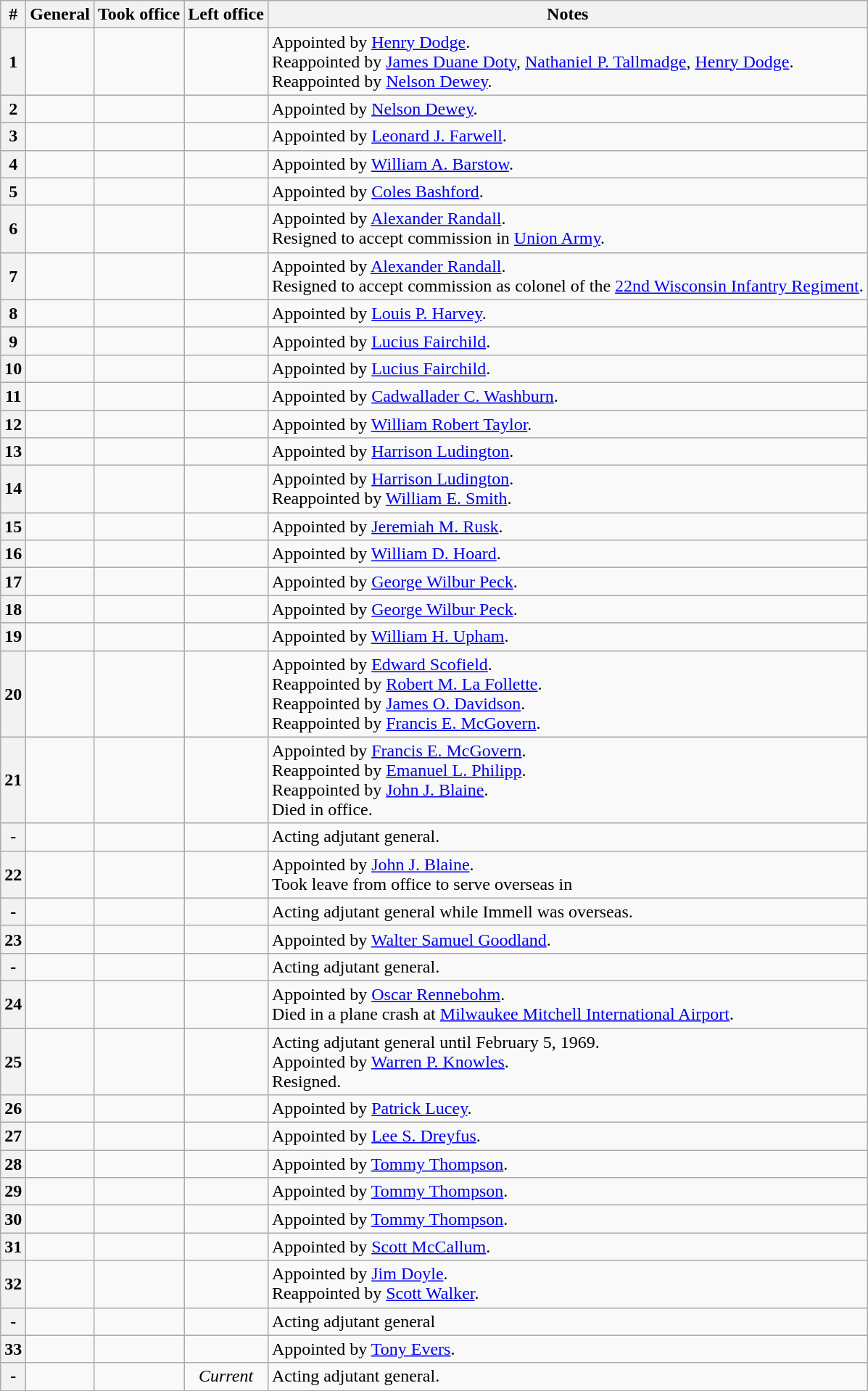<table class="wikitable sortable" style="text-align:right;">
<tr>
<th>#</th>
<th>General</th>
<th>Took office</th>
<th>Left office</th>
<th>Notes</th>
</tr>
<tr>
<th>1</th>
<td align="left"></td>
<td></td>
<td></td>
<td align="left">Appointed by <a href='#'>Henry Dodge</a>.<br>Reappointed by <a href='#'>James Duane Doty</a>, <a href='#'>Nathaniel P. Tallmadge</a>, <a href='#'>Henry Dodge</a>.<br>Reappointed by <a href='#'>Nelson Dewey</a>.</td>
</tr>
<tr>
<th>2</th>
<td align="left"></td>
<td></td>
<td></td>
<td align="left">Appointed by <a href='#'>Nelson Dewey</a>.</td>
</tr>
<tr>
<th>3</th>
<td align="left"></td>
<td></td>
<td></td>
<td align="left">Appointed by <a href='#'>Leonard J. Farwell</a>.</td>
</tr>
<tr>
<th>4</th>
<td align="left"></td>
<td></td>
<td></td>
<td align="left">Appointed by <a href='#'>William A. Barstow</a>.</td>
</tr>
<tr>
<th>5</th>
<td align="left"></td>
<td></td>
<td></td>
<td align="left">Appointed by <a href='#'>Coles Bashford</a>.</td>
</tr>
<tr>
<th>6</th>
<td align="left"></td>
<td></td>
<td></td>
<td align="left">Appointed by <a href='#'>Alexander Randall</a>.<br>Resigned to accept commission in <a href='#'>Union Army</a>.</td>
</tr>
<tr>
<th>7</th>
<td align="left"></td>
<td></td>
<td></td>
<td align="left">Appointed by <a href='#'>Alexander Randall</a>.<br>Resigned to accept commission as colonel of the <a href='#'>22nd Wisconsin Infantry Regiment</a>.</td>
</tr>
<tr>
<th>8</th>
<td align="left"></td>
<td></td>
<td></td>
<td align="left">Appointed by <a href='#'>Louis P. Harvey</a>.</td>
</tr>
<tr>
<th>9</th>
<td align="left"></td>
<td></td>
<td></td>
<td align="left">Appointed by <a href='#'>Lucius Fairchild</a>.</td>
</tr>
<tr>
<th>10</th>
<td align="left"></td>
<td></td>
<td></td>
<td align="left">Appointed by <a href='#'>Lucius Fairchild</a>.</td>
</tr>
<tr>
<th>11</th>
<td align="left"></td>
<td></td>
<td></td>
<td align="left">Appointed by <a href='#'>Cadwallader C. Washburn</a>.</td>
</tr>
<tr>
<th>12</th>
<td align="left"></td>
<td></td>
<td></td>
<td align="left">Appointed by <a href='#'>William Robert Taylor</a>.</td>
</tr>
<tr>
<th>13</th>
<td align="left"></td>
<td></td>
<td></td>
<td align="left">Appointed by <a href='#'>Harrison Ludington</a>.</td>
</tr>
<tr>
<th>14</th>
<td align="left"></td>
<td></td>
<td></td>
<td align="left">Appointed by <a href='#'>Harrison Ludington</a>.<br>Reappointed by <a href='#'>William E. Smith</a>.</td>
</tr>
<tr>
<th>15</th>
<td align="left"></td>
<td></td>
<td></td>
<td align="left">Appointed by <a href='#'>Jeremiah M. Rusk</a>.</td>
</tr>
<tr>
<th>16</th>
<td align="left"></td>
<td></td>
<td></td>
<td align="left">Appointed by <a href='#'>William D. Hoard</a>.</td>
</tr>
<tr>
<th>17</th>
<td align="left"></td>
<td></td>
<td></td>
<td align="left">Appointed by <a href='#'>George Wilbur Peck</a>.</td>
</tr>
<tr>
<th>18</th>
<td align="left"></td>
<td></td>
<td></td>
<td align="left">Appointed by <a href='#'>George Wilbur Peck</a>.</td>
</tr>
<tr>
<th>19</th>
<td align="left"></td>
<td></td>
<td></td>
<td align="left">Appointed by <a href='#'>William H. Upham</a>.</td>
</tr>
<tr>
<th>20</th>
<td align="left"></td>
<td></td>
<td></td>
<td align="left">Appointed by <a href='#'>Edward Scofield</a>.<br>Reappointed by <a href='#'>Robert M. La Follette</a>.<br>Reappointed by <a href='#'>James O. Davidson</a>.<br>Reappointed by <a href='#'>Francis E. McGovern</a>.</td>
</tr>
<tr>
<th>21</th>
<td align="left"></td>
<td></td>
<td></td>
<td align="left">Appointed by <a href='#'>Francis E. McGovern</a>.<br>Reappointed by <a href='#'>Emanuel L. Philipp</a>.<br>Reappointed by <a href='#'>John J. Blaine</a>.<br>Died in office.</td>
</tr>
<tr>
<th>-</th>
<td align="left"></td>
<td></td>
<td></td>
<td align="left">Acting adjutant general.</td>
</tr>
<tr>
<th>22</th>
<td align="left"></td>
<td></td>
<td></td>
<td align="left">Appointed by <a href='#'>John J. Blaine</a>.<br>Took leave from office to serve overseas in </td>
</tr>
<tr>
<th>-</th>
<td align="left"></td>
<td></td>
<td></td>
<td align="left">Acting adjutant general while Immell was overseas.</td>
</tr>
<tr>
<th>23</th>
<td align="left"></td>
<td></td>
<td></td>
<td align="left">Appointed by <a href='#'>Walter Samuel Goodland</a>.</td>
</tr>
<tr>
<th>-</th>
<td align="left"></td>
<td></td>
<td></td>
<td align="left">Acting adjutant general.</td>
</tr>
<tr>
<th>24</th>
<td align="left"></td>
<td></td>
<td></td>
<td align="left">Appointed by <a href='#'>Oscar Rennebohm</a>.<br>Died in a plane crash at <a href='#'>Milwaukee Mitchell International Airport</a>.</td>
</tr>
<tr>
<th>25</th>
<td align="left"></td>
<td></td>
<td></td>
<td align="left">Acting adjutant general until February 5, 1969.<br>Appointed by <a href='#'>Warren P. Knowles</a>.<br>Resigned.</td>
</tr>
<tr>
<th>26</th>
<td align="left"></td>
<td></td>
<td></td>
<td align="left">Appointed by <a href='#'>Patrick Lucey</a>.</td>
</tr>
<tr>
<th>27</th>
<td align="left"></td>
<td></td>
<td></td>
<td align="left">Appointed by <a href='#'>Lee S. Dreyfus</a>.</td>
</tr>
<tr>
<th>28</th>
<td align="left"></td>
<td></td>
<td></td>
<td align="left">Appointed by <a href='#'>Tommy Thompson</a>.</td>
</tr>
<tr>
<th>29</th>
<td align="left"></td>
<td></td>
<td></td>
<td align="left">Appointed by <a href='#'>Tommy Thompson</a>.</td>
</tr>
<tr>
<th>30</th>
<td align="left"></td>
<td></td>
<td></td>
<td align="left">Appointed by <a href='#'>Tommy Thompson</a>.</td>
</tr>
<tr>
<th>31</th>
<td align="left"></td>
<td></td>
<td></td>
<td align="left">Appointed by <a href='#'>Scott McCallum</a>.</td>
</tr>
<tr>
<th>32</th>
<td align="left"></td>
<td></td>
<td></td>
<td align="left">Appointed by <a href='#'>Jim Doyle</a>.<br>Reappointed by <a href='#'>Scott Walker</a>.</td>
</tr>
<tr>
<th>-</th>
<td align="left"></td>
<td></td>
<td></td>
<td align="left">Acting adjutant general</td>
</tr>
<tr>
<th>33</th>
<td align="left"></td>
<td></td>
<td></td>
<td align="left">Appointed by <a href='#'>Tony Evers</a>.</td>
</tr>
<tr>
<th>-</th>
<td align="left"></td>
<td></td>
<td align="center"><em>Current</em></td>
<td align="left">Acting adjutant general.</td>
</tr>
</table>
